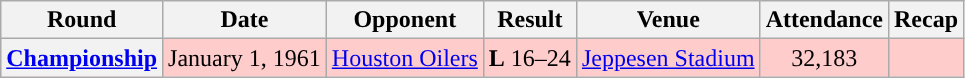<table class="wikitable" style="text-align:center">
<tr>
<th>Round</th>
<th>Date</th>
<th>Opponent</th>
<th>Result</th>
<th>Venue</th>
<th>Attendance</th>
<th>Recap</th>
</tr>
<tr style="background:#fcc">
<th><a href='#'>Championship</a></th>
<td>January 1, 1961</td>
<td><a href='#'>Houston Oilers</a></td>
<td><strong>L</strong> 16–24</td>
<td><a href='#'>Jeppesen Stadium</a></td>
<td>32,183</td>
<td></td>
</tr>
</table>
